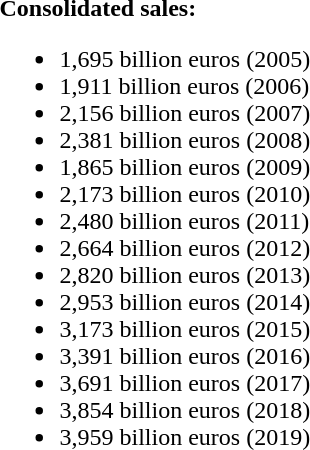<table>
<tr>
<td><strong>Consolidated sales:</strong><br><ul><li>1,695 billion euros (2005)</li><li>1,911 billion euros (2006)</li><li>2,156 billion euros (2007)</li><li>2,381 billion euros (2008)</li><li>1,865 billion euros (2009)</li><li>2,173 billion euros (2010)</li><li>2,480 billion euros (2011)</li><li>2,664 billion euros (2012)</li><li>2,820 billion euros (2013)</li><li>2,953 billion euros (2014)</li><li>3,173 billion euros (2015)</li><li>3,391 billion euros (2016)</li><li>3,691 billion euros (2017)</li><li>3,854 billion euros (2018)</li><li>3,959 billion euros (2019)</li></ul></td>
<td style="padding-left:2em;"></td>
</tr>
</table>
